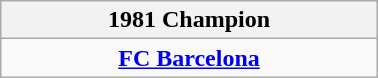<table class="wikitable" style="margin: 0 auto; width: 20%;">
<tr>
<th>1981 Champion</th>
</tr>
<tr>
<td align=center><strong><a href='#'>FC Barcelona</a></strong></td>
</tr>
</table>
